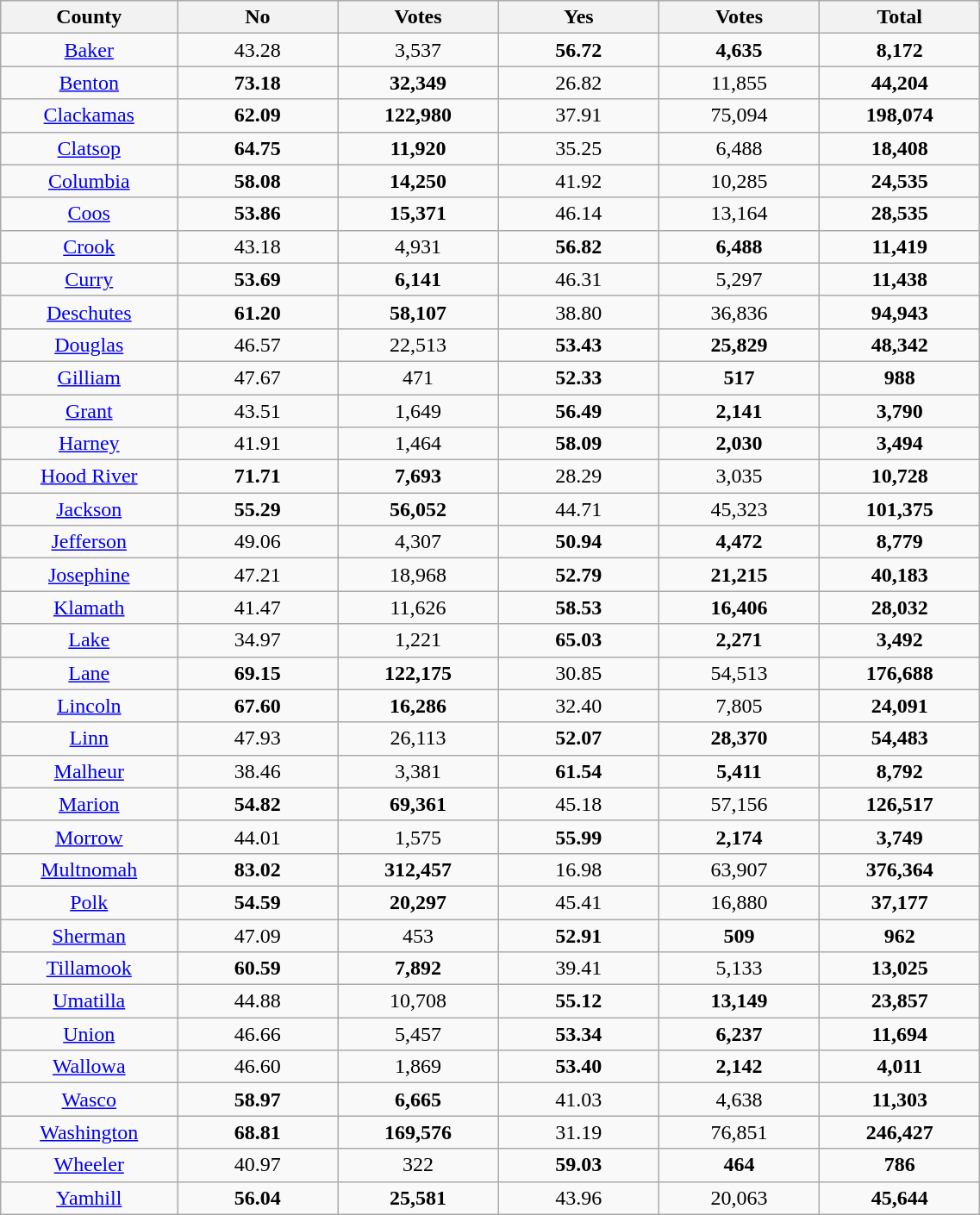<table width="60%" class="wikitable sortable">
<tr>
<th width="11%">County</th>
<th width="10%">No</th>
<th width="10%">Votes</th>
<th width="10%">Yes</th>
<th width="10%">Votes</th>
<th width="10%">Total</th>
</tr>
<tr>
<td align="center"><a href='#'>Baker</a></td>
<td align="center">43.28</td>
<td align="center">3,537</td>
<td align="center"><strong>56.72</strong></td>
<td align="center"><strong>4,635</strong></td>
<td align="center"><strong>8,172</strong></td>
</tr>
<tr>
<td align="center"><a href='#'>Benton</a></td>
<td align="center"><strong>73.18</strong></td>
<td align="center"><strong>32,349</strong></td>
<td align="center">26.82</td>
<td align="center">11,855</td>
<td align="center"><strong>44,204</strong></td>
</tr>
<tr>
<td align="center"><a href='#'>Clackamas</a></td>
<td align="center"><strong>62.09</strong></td>
<td align="center"><strong>122,980</strong></td>
<td align="center">37.91</td>
<td align="center">75,094</td>
<td align="center"><strong>198,074</strong></td>
</tr>
<tr>
<td align="center"><a href='#'>Clatsop</a></td>
<td align="center"><strong>64.75</strong></td>
<td align="center"><strong>11,920</strong></td>
<td align="center">35.25</td>
<td align="center">6,488</td>
<td align="center"><strong>18,408</strong></td>
</tr>
<tr>
<td align="center"><a href='#'>Columbia</a></td>
<td align="center"><strong>58.08</strong></td>
<td align="center"><strong>14,250</strong></td>
<td align="center">41.92</td>
<td align="center">10,285</td>
<td align="center"><strong>24,535</strong></td>
</tr>
<tr>
<td align="center"><a href='#'>Coos</a></td>
<td align="center"><strong>53.86</strong></td>
<td align="center"><strong>15,371</strong></td>
<td align="center">46.14</td>
<td align="center">13,164</td>
<td align="center"><strong>28,535</strong></td>
</tr>
<tr>
<td align="center"><a href='#'>Crook</a></td>
<td align="center">43.18</td>
<td align="center">4,931</td>
<td align="center"><strong>56.82</strong></td>
<td align="center"><strong>6,488</strong></td>
<td align="center"><strong>11,419</strong></td>
</tr>
<tr>
<td align="center"><a href='#'>Curry</a></td>
<td align="center"><strong>53.69</strong></td>
<td align="center"><strong>6,141</strong></td>
<td align="center">46.31</td>
<td align="center">5,297</td>
<td align="center"><strong>11,438</strong></td>
</tr>
<tr>
<td align="center"><a href='#'>Deschutes</a></td>
<td align="center"><strong>61.20</strong></td>
<td align="center"><strong>58,107</strong></td>
<td align="center">38.80</td>
<td align="center">36,836</td>
<td align="center"><strong>94,943</strong></td>
</tr>
<tr>
<td align="center"><a href='#'>Douglas</a></td>
<td align="center">46.57</td>
<td align="center">22,513</td>
<td align="center"><strong>53.43</strong></td>
<td align="center"><strong>25,829</strong></td>
<td align="center"><strong>48,342</strong></td>
</tr>
<tr>
<td align="center"><a href='#'>Gilliam</a></td>
<td align="center">47.67</td>
<td align="center">471</td>
<td align="center"><strong>52.33</strong></td>
<td align="center"><strong>517</strong></td>
<td align="center"><strong>988</strong></td>
</tr>
<tr>
<td align="center"><a href='#'>Grant</a></td>
<td align="center">43.51</td>
<td align="center">1,649</td>
<td align="center"><strong>56.49</strong></td>
<td align="center"><strong>2,141</strong></td>
<td align="center"><strong>3,790</strong></td>
</tr>
<tr>
<td align="center"><a href='#'>Harney</a></td>
<td align="center">41.91</td>
<td align="center">1,464</td>
<td align="center"><strong>58.09</strong></td>
<td align="center"><strong>2,030</strong></td>
<td align="center"><strong>3,494</strong></td>
</tr>
<tr>
<td align="center"><a href='#'>Hood River</a></td>
<td align="center"><strong>71.71</strong></td>
<td align="center"><strong>7,693</strong></td>
<td align="center">28.29</td>
<td align="center">3,035</td>
<td align="center"><strong>10,728</strong></td>
</tr>
<tr>
<td align="center"><a href='#'>Jackson</a></td>
<td align="center"><strong>55.29</strong></td>
<td align="center"><strong>56,052</strong></td>
<td align="center">44.71</td>
<td align="center">45,323</td>
<td align="center"><strong>101,375</strong></td>
</tr>
<tr>
<td align="center"><a href='#'>Jefferson</a></td>
<td align="center">49.06</td>
<td align="center">4,307</td>
<td align="center"><strong>50.94</strong></td>
<td align="center"><strong>4,472</strong></td>
<td align="center"><strong>8,779</strong></td>
</tr>
<tr>
<td align="center"><a href='#'>Josephine</a></td>
<td align="center">47.21</td>
<td align="center">18,968</td>
<td align="center"><strong>52.79</strong></td>
<td align="center"><strong>21,215</strong></td>
<td align="center"><strong>40,183</strong></td>
</tr>
<tr>
<td align="center"><a href='#'>Klamath</a></td>
<td align="center">41.47</td>
<td align="center">11,626</td>
<td align="center"><strong>58.53</strong></td>
<td align="center"><strong>16,406</strong></td>
<td align="center"><strong>28,032</strong></td>
</tr>
<tr>
<td align="center"><a href='#'>Lake</a></td>
<td align="center">34.97</td>
<td align="center">1,221</td>
<td align="center"><strong>65.03</strong></td>
<td align="center"><strong>2,271</strong></td>
<td align="center"><strong>3,492</strong></td>
</tr>
<tr>
<td align="center"><a href='#'>Lane</a></td>
<td align="center"><strong>69.15</strong></td>
<td align="center"><strong>122,175</strong></td>
<td align="center">30.85</td>
<td align="center">54,513</td>
<td align="center"><strong>176,688</strong></td>
</tr>
<tr>
<td align="center"><a href='#'>Lincoln</a></td>
<td align="center"><strong>67.60</strong></td>
<td align="center"><strong>16,286</strong></td>
<td align="center">32.40</td>
<td align="center">7,805</td>
<td align="center"><strong>24,091</strong></td>
</tr>
<tr>
<td align="center"><a href='#'>Linn</a></td>
<td align="center">47.93</td>
<td align="center">26,113</td>
<td align="center"><strong>52.07</strong></td>
<td align="center"><strong>28,370</strong></td>
<td align="center"><strong>54,483</strong></td>
</tr>
<tr>
<td align="center"><a href='#'>Malheur</a></td>
<td align="center">38.46</td>
<td align="center">3,381</td>
<td align="center"><strong>61.54</strong></td>
<td align="center"><strong>5,411</strong></td>
<td align="center"><strong>8,792</strong></td>
</tr>
<tr>
<td align="center"><a href='#'>Marion</a></td>
<td align="center"><strong>54.82</strong></td>
<td align="center"><strong>69,361</strong></td>
<td align="center">45.18</td>
<td align="center">57,156</td>
<td align="center"><strong>126,517</strong></td>
</tr>
<tr>
<td align="center"><a href='#'>Morrow</a></td>
<td align="center">44.01</td>
<td align="center">1,575</td>
<td align="center"><strong>55.99</strong></td>
<td align="center"><strong>2,174</strong></td>
<td align="center"><strong>3,749</strong></td>
</tr>
<tr>
<td align="center"><a href='#'>Multnomah</a></td>
<td align="center"><strong>83.02</strong></td>
<td align="center"><strong>312,457</strong></td>
<td align="center">16.98</td>
<td align="center">63,907</td>
<td align="center"><strong>376,364</strong></td>
</tr>
<tr>
<td align="center"><a href='#'>Polk</a></td>
<td align="center"><strong>54.59</strong></td>
<td align="center"><strong>20,297</strong></td>
<td align="center">45.41</td>
<td align="center">16,880</td>
<td align="center"><strong>37,177</strong></td>
</tr>
<tr>
<td align="center"><a href='#'>Sherman</a></td>
<td align="center">47.09</td>
<td align="center">453</td>
<td align="center"><strong>52.91</strong></td>
<td align="center"><strong>509</strong></td>
<td align="center"><strong>962</strong></td>
</tr>
<tr>
<td align="center"><a href='#'>Tillamook</a></td>
<td align="center"><strong>60.59</strong></td>
<td align="center"><strong>7,892</strong></td>
<td align="center">39.41</td>
<td align="center">5,133</td>
<td align="center"><strong>13,025</strong></td>
</tr>
<tr>
<td align="center"><a href='#'>Umatilla</a></td>
<td align="center">44.88</td>
<td align="center">10,708</td>
<td align="center"><strong>55.12</strong></td>
<td align="center"><strong>13,149</strong></td>
<td align="center"><strong>23,857</strong></td>
</tr>
<tr>
<td align="center"><a href='#'>Union</a></td>
<td align="center">46.66</td>
<td align="center">5,457</td>
<td align="center"><strong>53.34</strong></td>
<td align="center"><strong>6,237</strong></td>
<td align="center"><strong>11,694</strong></td>
</tr>
<tr>
<td align="center"><a href='#'>Wallowa</a></td>
<td align="center">46.60</td>
<td align="center">1,869</td>
<td align="center"><strong>53.40</strong></td>
<td align="center"><strong>2,142</strong></td>
<td align="center"><strong>4,011</strong></td>
</tr>
<tr>
<td align="center"><a href='#'>Wasco</a></td>
<td align="center"><strong>58.97</strong></td>
<td align="center"><strong>6,665</strong></td>
<td align="center">41.03</td>
<td align="center">4,638</td>
<td align="center"><strong>11,303</strong></td>
</tr>
<tr>
<td align="center"><a href='#'>Washington</a></td>
<td align="center"><strong>68.81</strong></td>
<td align="center"><strong>169,576</strong></td>
<td align="center">31.19</td>
<td align="center">76,851</td>
<td align="center"><strong>246,427</strong></td>
</tr>
<tr>
<td align="center"><a href='#'>Wheeler</a></td>
<td align="center">40.97</td>
<td align="center">322</td>
<td align="center"><strong>59.03</strong></td>
<td align="center"><strong>464</strong></td>
<td align="center"><strong>786</strong></td>
</tr>
<tr>
<td align="center"><a href='#'>Yamhill</a></td>
<td align="center"><strong>56.04</strong></td>
<td align="center"><strong>25,581</strong></td>
<td align="center">43.96</td>
<td align="center">20,063</td>
<td align="center"><strong>45,644</strong></td>
</tr>
</table>
